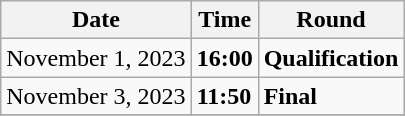<table class="wikitable">
<tr>
<th>Date</th>
<th>Time</th>
<th>Round</th>
</tr>
<tr>
<td>November 1, 2023</td>
<td><strong>16:00</strong></td>
<td><strong>Qualification</strong></td>
</tr>
<tr>
<td>November 3, 2023</td>
<td><strong>11:50</strong></td>
<td><strong>Final</strong></td>
</tr>
<tr>
</tr>
</table>
